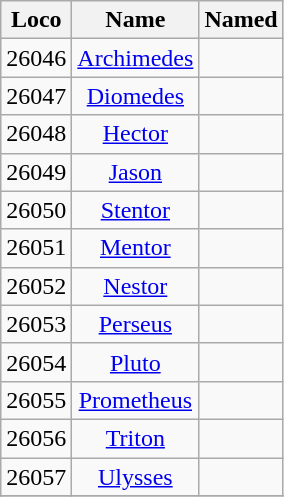<table class="wikitable sortable" style=text-align:center>
<tr>
<th>Loco</th>
<th>Name</th>
<th>Named</th>
</tr>
<tr>
<td>26046</td>
<td><a href='#'>Archimedes</a></td>
<td></td>
</tr>
<tr>
<td>26047</td>
<td><a href='#'>Diomedes</a></td>
<td></td>
</tr>
<tr>
<td>26048</td>
<td><a href='#'>Hector</a></td>
<td></td>
</tr>
<tr>
<td>26049</td>
<td><a href='#'>Jason</a></td>
<td></td>
</tr>
<tr>
<td>26050</td>
<td><a href='#'>Stentor</a></td>
<td></td>
</tr>
<tr>
<td>26051</td>
<td><a href='#'>Mentor</a></td>
<td></td>
</tr>
<tr>
<td>26052</td>
<td><a href='#'>Nestor</a></td>
<td></td>
</tr>
<tr>
<td>26053</td>
<td><a href='#'>Perseus</a></td>
<td></td>
</tr>
<tr>
<td>26054</td>
<td><a href='#'>Pluto</a></td>
<td></td>
</tr>
<tr>
<td>26055</td>
<td><a href='#'>Prometheus</a></td>
<td></td>
</tr>
<tr>
<td>26056</td>
<td><a href='#'>Triton</a></td>
<td></td>
</tr>
<tr>
<td>26057</td>
<td><a href='#'>Ulysses</a></td>
<td></td>
</tr>
<tr>
</tr>
</table>
